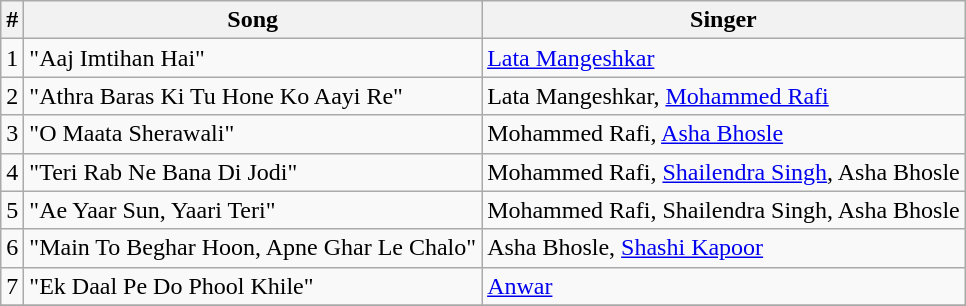<table class="wikitable">
<tr>
<th>#</th>
<th>Song</th>
<th>Singer</th>
</tr>
<tr>
<td>1</td>
<td>"Aaj Imtihan Hai"</td>
<td><a href='#'>Lata Mangeshkar</a></td>
</tr>
<tr>
<td>2</td>
<td>"Athra Baras Ki Tu Hone Ko Aayi Re"</td>
<td>Lata Mangeshkar, <a href='#'>Mohammed Rafi</a></td>
</tr>
<tr>
<td>3</td>
<td>"O Maata Sherawali"</td>
<td>Mohammed Rafi, <a href='#'>Asha Bhosle</a></td>
</tr>
<tr>
<td>4</td>
<td>"Teri Rab Ne Bana Di Jodi"</td>
<td>Mohammed Rafi, <a href='#'>Shailendra Singh</a>, Asha Bhosle</td>
</tr>
<tr>
<td>5</td>
<td>"Ae Yaar Sun, Yaari Teri"</td>
<td>Mohammed Rafi, Shailendra Singh, Asha Bhosle</td>
</tr>
<tr>
<td>6</td>
<td>"Main To Beghar Hoon, Apne Ghar Le Chalo"</td>
<td>Asha Bhosle, <a href='#'>Shashi Kapoor</a></td>
</tr>
<tr>
<td>7</td>
<td>"Ek Daal Pe Do Phool Khile"</td>
<td><a href='#'>Anwar</a></td>
</tr>
<tr>
</tr>
</table>
